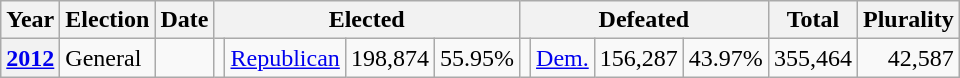<table class="wikitable">
<tr>
<th>Year</th>
<th>Election</th>
<th>Date</th>
<th colspan="4">Elected</th>
<th colspan="4">Defeated</th>
<th>Total</th>
<th>Plurality</th>
</tr>
<tr>
<th valign="top"><a href='#'>2012</a></th>
<td valign="top">General</td>
<td valign="top"></td>
<td valign="top"></td>
<td valign="top" ><a href='#'>Republican</a></td>
<td align="right" valign="top">198,874</td>
<td align="right" valign="top">55.95%</td>
<td valign="top"></td>
<td valign="top" ><a href='#'>Dem.</a></td>
<td align="right" valign="top">156,287</td>
<td align="right" valign="top">43.97%</td>
<td align="right" valign="top">355,464</td>
<td align="right" valign="top">42,587</td>
</tr>
</table>
